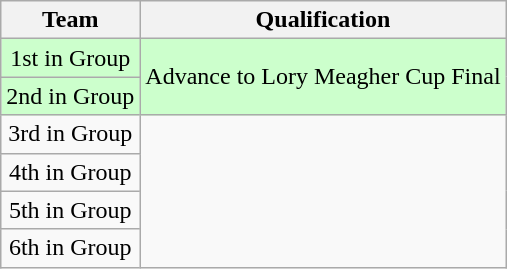<table class="wikitable" style="text-align:center">
<tr>
<th>Team</th>
<th>Qualification</th>
</tr>
<tr style="background:#ccffcc">
<td>1st in Group</td>
<td rowspan="2">Advance to Lory Meagher Cup Final</td>
</tr>
<tr style="background:#ccffcc">
<td>2nd in Group</td>
</tr>
<tr>
<td>3rd in Group</td>
<td rowspan="4"></td>
</tr>
<tr>
<td>4th in Group</td>
</tr>
<tr>
<td>5th in Group</td>
</tr>
<tr>
<td>6th in Group</td>
</tr>
</table>
